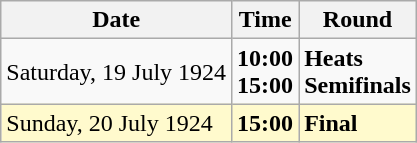<table class="wikitable">
<tr>
<th>Date</th>
<th>Time</th>
<th>Round</th>
</tr>
<tr>
<td>Saturday, 19 July 1924</td>
<td><strong>10:00</strong><br><strong>15:00</strong></td>
<td><strong>Heats</strong><br><strong>Semifinals</strong></td>
</tr>
<tr style=background:lemonchiffon>
<td>Sunday, 20 July 1924</td>
<td><strong>15:00</strong></td>
<td><strong>Final</strong></td>
</tr>
</table>
